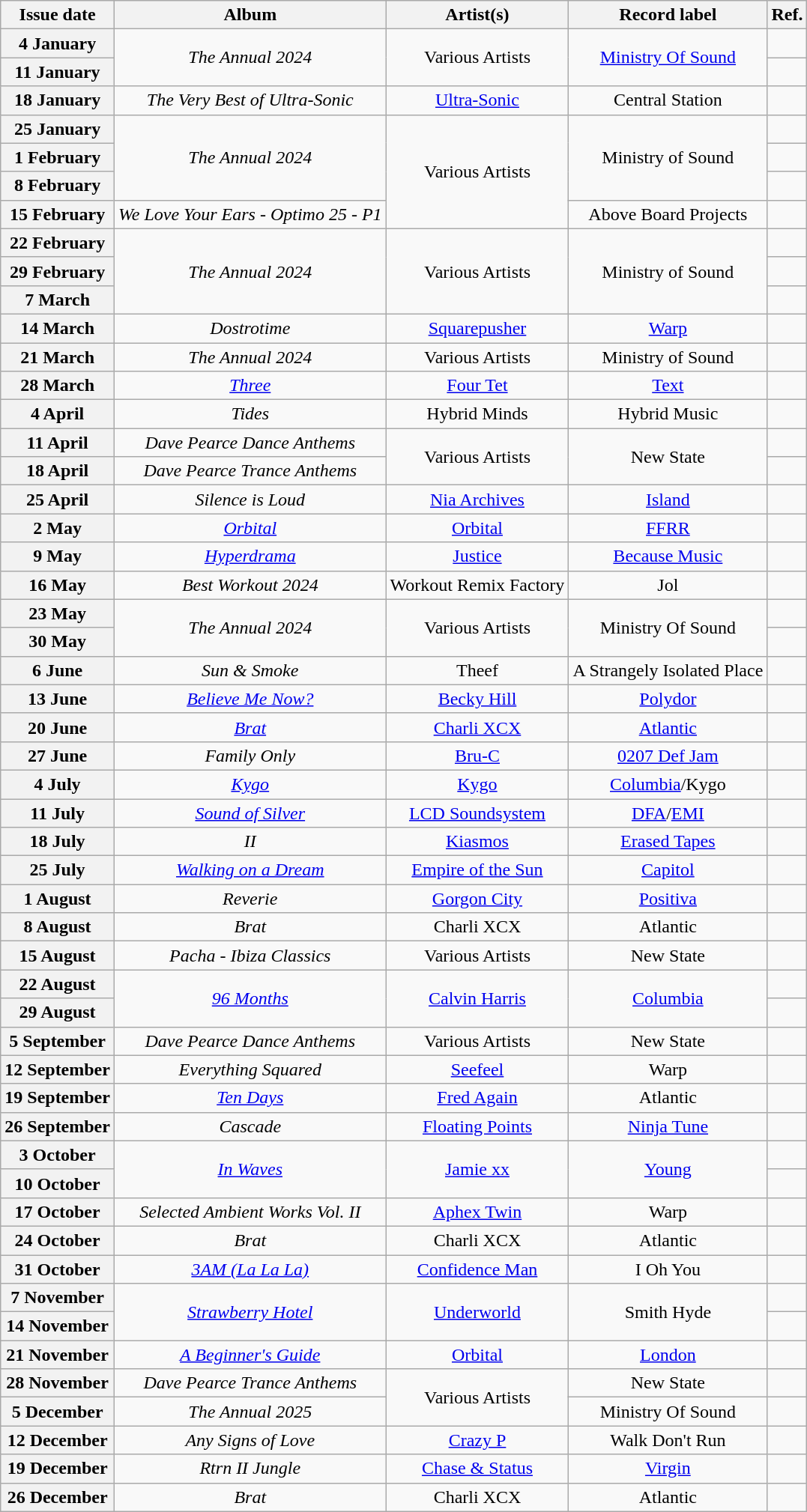<table class="wikitable plainrowheaders">
<tr>
<th scope="col">Issue date</th>
<th scope="col">Album</th>
<th scope="col">Artist(s)</th>
<th scope="col">Record label</th>
<th scope="col">Ref.</th>
</tr>
<tr>
<th scope="row">4 January</th>
<td align="center" rowspan=2><em>The Annual 2024</em></td>
<td align="center" rowspan=2>Various Artists</td>
<td align="center" rowspan=2><a href='#'>Ministry Of Sound</a></td>
<td align="center"></td>
</tr>
<tr>
<th scope="row">11 January</th>
<td align="center"></td>
</tr>
<tr>
<th scope="row">18 January</th>
<td align="center"><em>The Very Best of Ultra-Sonic</em></td>
<td align="center"><a href='#'>Ultra-Sonic</a></td>
<td align="center">Central Station</td>
<td align="center"></td>
</tr>
<tr>
<th scope="row">25 January</th>
<td align="center" rowspan=3><em>The Annual 2024</em></td>
<td align="center" rowspan=4>Various Artists</td>
<td align="center" rowspan=3>Ministry of Sound</td>
<td align="center"></td>
</tr>
<tr>
<th scope="row">1 February</th>
<td align="center"></td>
</tr>
<tr>
<th scope="row">8 February</th>
<td align="center"></td>
</tr>
<tr>
<th scope="row">15 February</th>
<td align="center"><em>We Love Your Ears - Optimo 25 - P1</em></td>
<td align="center">Above Board Projects</td>
<td align="center"></td>
</tr>
<tr>
<th scope="row">22 February</th>
<td align="center" rowspan=3><em>The Annual 2024</em></td>
<td align="center" rowspan=3>Various Artists</td>
<td align="center" rowspan=3>Ministry of Sound</td>
<td align="center"></td>
</tr>
<tr>
<th scope="row">29 February</th>
<td align="center"></td>
</tr>
<tr>
<th scope="row">7 March</th>
<td align="center"></td>
</tr>
<tr>
<th scope="row">14 March</th>
<td align="center"><em>Dostrotime</em></td>
<td align="center"><a href='#'>Squarepusher</a></td>
<td align="center"><a href='#'>Warp</a></td>
<td align="center"></td>
</tr>
<tr>
<th scope="row">21 March</th>
<td align="center"><em>The Annual 2024</em></td>
<td align="center">Various Artists</td>
<td align="center">Ministry of Sound</td>
<td align="center"></td>
</tr>
<tr>
<th scope="row">28 March</th>
<td align="center"><em><a href='#'>Three</a></em></td>
<td align="center"><a href='#'>Four Tet</a></td>
<td align="center"><a href='#'>Text</a></td>
<td align="center"></td>
</tr>
<tr>
<th scope="row">4 April</th>
<td align="center"><em>Tides</em></td>
<td align="center">Hybrid Minds</td>
<td align="center">Hybrid Music</td>
<td align="center"></td>
</tr>
<tr>
<th scope="row">11 April</th>
<td align="center"><em>Dave Pearce Dance Anthems</em></td>
<td align="center" rowspan=2>Various Artists</td>
<td align="center"rowspan=2>New State</td>
<td align="center"></td>
</tr>
<tr>
<th scope="row">18 April</th>
<td align="center"><em>Dave Pearce Trance Anthems</em></td>
<td align="center"></td>
</tr>
<tr>
<th scope="row">25 April</th>
<td align="center"><em>Silence is Loud</em></td>
<td align="center"><a href='#'>Nia Archives</a></td>
<td align="center"><a href='#'>Island</a></td>
<td align="center"></td>
</tr>
<tr>
<th scope="row">2 May</th>
<td align="center"><em><a href='#'>Orbital</a></em></td>
<td align="center"><a href='#'>Orbital</a></td>
<td align="center"><a href='#'>FFRR</a></td>
<td align="center"></td>
</tr>
<tr>
<th scope="row">9 May</th>
<td align="center"><em><a href='#'>Hyperdrama</a></em></td>
<td align="center"><a href='#'>Justice</a></td>
<td align="center"><a href='#'>Because Music</a></td>
<td align="center"></td>
</tr>
<tr>
<th scope="row">16 May</th>
<td align="center"><em>Best Workout 2024</em></td>
<td align="center">Workout Remix Factory</td>
<td align="center">Jol</td>
<td align="center"></td>
</tr>
<tr>
<th scope="row">23 May</th>
<td align="center" rowspan=2><em>The Annual 2024</em></td>
<td align="center" rowspan=2>Various Artists</td>
<td align="center" rowspan=2>Ministry Of Sound</td>
<td align="center"></td>
</tr>
<tr>
<th scope="row">30 May</th>
<td align="center"></td>
</tr>
<tr>
<th scope="row">6 June</th>
<td align="center"><em>Sun & Smoke</em></td>
<td align="center">Theef</td>
<td align="center">A Strangely Isolated Place</td>
<td align="center"></td>
</tr>
<tr>
<th scope="row">13 June</th>
<td align="center"><em><a href='#'>Believe Me Now?</a></em></td>
<td align="center"><a href='#'>Becky Hill</a></td>
<td align="center"><a href='#'>Polydor</a></td>
<td align="center"></td>
</tr>
<tr>
<th scope="row">20 June</th>
<td align="center"><em><a href='#'>Brat</a></em></td>
<td align="center"><a href='#'>Charli XCX</a></td>
<td align="center"><a href='#'>Atlantic</a></td>
<td align="center"></td>
</tr>
<tr>
<th scope="row">27 June</th>
<td align="center"><em>Family Only</em></td>
<td align="center"><a href='#'>Bru-C</a></td>
<td align="center"><a href='#'>0207 Def Jam</a></td>
<td align="center"></td>
</tr>
<tr>
<th scope="row">4 July</th>
<td align="center"><em><a href='#'>Kygo</a></em></td>
<td align="center"><a href='#'>Kygo</a></td>
<td align="center"><a href='#'>Columbia</a>/Kygo</td>
<td align="center"></td>
</tr>
<tr>
<th scope="row">11 July</th>
<td align="center"><em><a href='#'>Sound of Silver</a></em></td>
<td align="center"><a href='#'>LCD Soundsystem</a></td>
<td align="center"><a href='#'>DFA</a>/<a href='#'>EMI</a></td>
<td align="center"></td>
</tr>
<tr>
<th scope="row">18 July</th>
<td align="center"><em>II</em></td>
<td align="center"><a href='#'>Kiasmos</a></td>
<td align="center"><a href='#'>Erased Tapes</a></td>
<td align="center"></td>
</tr>
<tr>
<th scope="row">25 July</th>
<td align="center"><em><a href='#'>Walking on a Dream</a></em></td>
<td align="center"><a href='#'>Empire of the Sun</a></td>
<td align="center"><a href='#'>Capitol</a></td>
<td align="center"></td>
</tr>
<tr>
<th scope="row">1 August</th>
<td align="center"><em>Reverie</em></td>
<td align="center"><a href='#'>Gorgon City</a></td>
<td align="center"><a href='#'>Positiva</a></td>
<td align="center"></td>
</tr>
<tr>
<th scope="row">8 August</th>
<td align="center"><em>Brat</em></td>
<td align="center">Charli XCX</td>
<td align="center">Atlantic</td>
<td align="center"></td>
</tr>
<tr>
<th scope="row">15 August</th>
<td align="center"><em>Pacha - Ibiza Classics</em></td>
<td align="center">Various Artists</td>
<td align="center">New State</td>
<td align="center"></td>
</tr>
<tr>
<th scope="row">22 August</th>
<td align="center" rowspan=2><em><a href='#'>96 Months</a></em></td>
<td align="center" rowspan=2><a href='#'>Calvin Harris</a></td>
<td align="center" rowspan=2><a href='#'>Columbia</a></td>
<td align="center"></td>
</tr>
<tr>
<th scope="row">29 August</th>
<td align="center"></td>
</tr>
<tr>
<th scope="row">5 September</th>
<td align="center"><em>Dave Pearce Dance Anthems</em></td>
<td align="center">Various Artists</td>
<td align="center">New State</td>
<td align="center"></td>
</tr>
<tr>
<th scope="row">12 September</th>
<td align="center"><em>Everything Squared</em></td>
<td align="center"><a href='#'>Seefeel</a></td>
<td align="center">Warp</td>
<td align="center"></td>
</tr>
<tr>
<th scope="row">19 September</th>
<td align="center"><em><a href='#'>Ten Days</a></em></td>
<td align="center"><a href='#'>Fred Again</a></td>
<td align="center">Atlantic</td>
<td align="center"></td>
</tr>
<tr>
<th scope="row">26 September</th>
<td align="center"><em>Cascade</em></td>
<td align="center"><a href='#'>Floating Points</a></td>
<td align="center"><a href='#'>Ninja Tune</a></td>
<td align="center"></td>
</tr>
<tr>
<th scope="row">3 October</th>
<td align="center" rowspan=2><em><a href='#'>In Waves</a></em></td>
<td align="center" rowspan=2><a href='#'>Jamie xx</a></td>
<td align="center" rowspan=2><a href='#'>Young</a></td>
<td align="center"></td>
</tr>
<tr>
<th scope="row">10 October</th>
<td align="center"></td>
</tr>
<tr>
<th scope="row">17 October</th>
<td align="center"><em>Selected Ambient Works Vol. II</em></td>
<td align="center"><a href='#'>Aphex Twin</a></td>
<td align="center">Warp</td>
<td align="center"></td>
</tr>
<tr>
<th scope="row">24 October</th>
<td align="center"><em>Brat</em></td>
<td align="center">Charli XCX</td>
<td align="center">Atlantic</td>
<td align="center"></td>
</tr>
<tr>
<th scope="row">31 October</th>
<td align="center"><em><a href='#'>3AM (La La La)</a></em></td>
<td align="center"><a href='#'>Confidence Man</a></td>
<td align="center">I Oh You</td>
<td align="center"></td>
</tr>
<tr>
<th scope="row">7 November</th>
<td align="center" rowspan=2><em><a href='#'>Strawberry Hotel</a></em></td>
<td align="center" rowspan=2><a href='#'>Underworld</a></td>
<td align="center" rowspan=2>Smith Hyde</td>
<td align="center"></td>
</tr>
<tr>
<th scope="row">14 November</th>
<td align="center"></td>
</tr>
<tr>
<th scope="row">21 November</th>
<td align="center"><em><a href='#'>A Beginner's Guide</a></em></td>
<td align="center"><a href='#'>Orbital</a></td>
<td align="center"><a href='#'>London</a></td>
<td align="center"></td>
</tr>
<tr>
<th scope="row">28 November</th>
<td align="center"><em>Dave Pearce Trance Anthems</em></td>
<td align="center" rowspan=2>Various Artists</td>
<td align="center">New State</td>
<td align="center"></td>
</tr>
<tr>
<th scope="row">5 December</th>
<td align="center"><em>The Annual 2025</em></td>
<td align="center">Ministry Of Sound</td>
<td align="center"></td>
</tr>
<tr>
<th scope="row">12 December</th>
<td align="center"><em>Any Signs of Love</em></td>
<td align="center"><a href='#'>Crazy P</a></td>
<td align="center">Walk Don't Run</td>
<td align="center"></td>
</tr>
<tr>
<th scope="row">19 December</th>
<td align="center"><em>Rtrn II Jungle</em></td>
<td align="center"><a href='#'>Chase & Status</a></td>
<td align="center"><a href='#'>Virgin</a></td>
<td align="center"></td>
</tr>
<tr>
<th scope="row">26 December</th>
<td align="center"><em>Brat</em></td>
<td align="center">Charli XCX</td>
<td align="center">Atlantic</td>
<td align="center"></td>
</tr>
</table>
